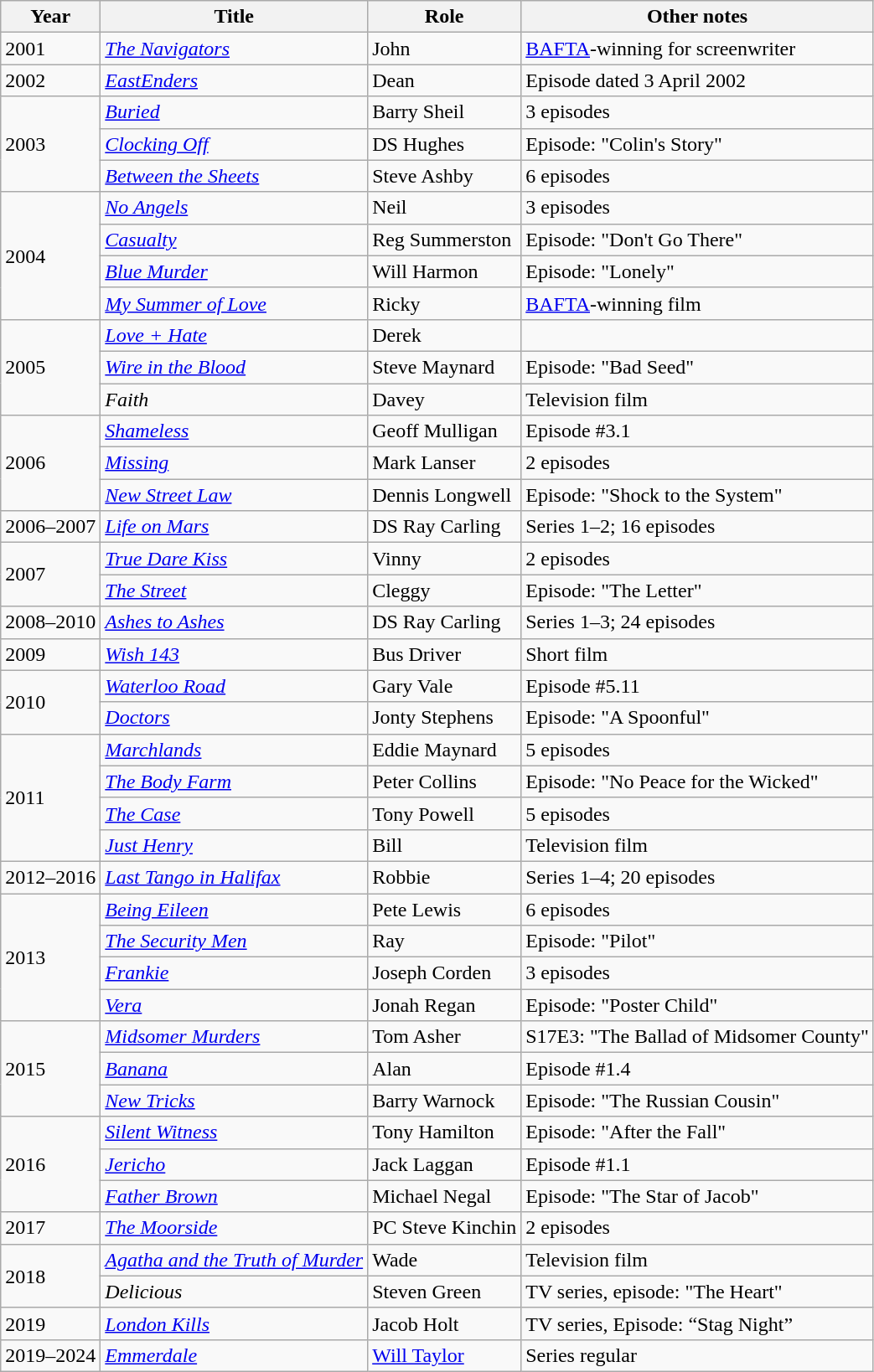<table class="wikitable">
<tr>
<th>Year</th>
<th>Title</th>
<th>Role</th>
<th>Other notes</th>
</tr>
<tr>
<td>2001</td>
<td><em><a href='#'>The Navigators</a></em></td>
<td>John</td>
<td><a href='#'>BAFTA</a>-winning for screenwriter</td>
</tr>
<tr>
<td>2002</td>
<td><em><a href='#'>EastEnders</a></em></td>
<td>Dean</td>
<td>Episode dated 3 April 2002</td>
</tr>
<tr>
<td rowspan=3>2003</td>
<td><em><a href='#'>Buried</a></em></td>
<td>Barry Sheil</td>
<td>3 episodes</td>
</tr>
<tr>
<td><em><a href='#'>Clocking Off</a></em></td>
<td>DS Hughes</td>
<td>Episode: "Colin's Story"</td>
</tr>
<tr>
<td><em><a href='#'>Between the Sheets</a></em></td>
<td>Steve Ashby</td>
<td>6 episodes</td>
</tr>
<tr>
<td rowspan=4>2004</td>
<td><em><a href='#'>No Angels</a></em></td>
<td>Neil</td>
<td>3 episodes</td>
</tr>
<tr>
<td><em><a href='#'>Casualty</a></em></td>
<td>Reg Summerston</td>
<td>Episode: "Don't Go There"</td>
</tr>
<tr>
<td><em><a href='#'>Blue Murder</a></em></td>
<td>Will Harmon</td>
<td>Episode: "Lonely"</td>
</tr>
<tr>
<td><em><a href='#'>My Summer of Love</a></em></td>
<td>Ricky</td>
<td><a href='#'>BAFTA</a>-winning film</td>
</tr>
<tr>
<td rowspan="3">2005</td>
<td><em><a href='#'>Love + Hate</a></em></td>
<td>Derek</td>
<td></td>
</tr>
<tr>
<td><em><a href='#'>Wire in the Blood</a></em></td>
<td>Steve Maynard</td>
<td>Episode: "Bad Seed"</td>
</tr>
<tr>
<td><em>Faith</em></td>
<td>Davey</td>
<td>Television film</td>
</tr>
<tr>
<td rowspan=3>2006</td>
<td><em><a href='#'>Shameless</a></em></td>
<td>Geoff Mulligan</td>
<td>Episode #3.1</td>
</tr>
<tr>
<td><em><a href='#'>Missing</a></em></td>
<td>Mark Lanser</td>
<td>2 episodes</td>
</tr>
<tr>
<td><em><a href='#'>New Street Law</a></em></td>
<td>Dennis Longwell</td>
<td>Episode: "Shock to the System"</td>
</tr>
<tr>
<td>2006–2007</td>
<td><em><a href='#'>Life on Mars</a></em></td>
<td>DS Ray Carling</td>
<td>Series 1–2; 16 episodes</td>
</tr>
<tr>
<td rowspan=2>2007</td>
<td><em><a href='#'>True Dare Kiss</a></em></td>
<td>Vinny</td>
<td>2 episodes</td>
</tr>
<tr>
<td><em><a href='#'>The Street</a></em></td>
<td>Cleggy</td>
<td>Episode: "The Letter"</td>
</tr>
<tr>
<td>2008–2010</td>
<td><em><a href='#'>Ashes to Ashes</a></em></td>
<td>DS Ray Carling</td>
<td>Series 1–3; 24 episodes</td>
</tr>
<tr>
<td>2009</td>
<td><em><a href='#'>Wish 143</a></em></td>
<td>Bus Driver</td>
<td>Short film</td>
</tr>
<tr>
<td rowspan=2>2010</td>
<td><em><a href='#'>Waterloo Road</a></em></td>
<td>Gary Vale</td>
<td>Episode #5.11</td>
</tr>
<tr>
<td><em><a href='#'>Doctors</a></em></td>
<td>Jonty Stephens</td>
<td>Episode: "A Spoonful"</td>
</tr>
<tr>
<td rowspan=4>2011</td>
<td><em><a href='#'>Marchlands</a></em></td>
<td>Eddie Maynard</td>
<td>5 episodes</td>
</tr>
<tr>
<td><em><a href='#'>The Body Farm</a></em></td>
<td>Peter Collins</td>
<td>Episode: "No Peace for the Wicked"</td>
</tr>
<tr>
<td><em><a href='#'>The Case</a></em></td>
<td>Tony Powell</td>
<td>5 episodes</td>
</tr>
<tr>
<td><em><a href='#'>Just Henry</a></em></td>
<td>Bill</td>
<td>Television film</td>
</tr>
<tr>
<td>2012–2016</td>
<td><em><a href='#'>Last Tango in Halifax</a></em></td>
<td>Robbie</td>
<td>Series 1–4; 20 episodes</td>
</tr>
<tr>
<td rowspan=4>2013</td>
<td><em><a href='#'>Being Eileen</a></em></td>
<td>Pete Lewis</td>
<td>6 episodes</td>
</tr>
<tr>
<td><em><a href='#'>The Security Men</a></em></td>
<td>Ray</td>
<td>Episode: "Pilot"</td>
</tr>
<tr>
<td><em><a href='#'>Frankie</a></em></td>
<td>Joseph Corden</td>
<td>3 episodes</td>
</tr>
<tr>
<td><em><a href='#'>Vera</a></em></td>
<td>Jonah Regan</td>
<td>Episode: "Poster Child"</td>
</tr>
<tr>
<td rowspan=3>2015</td>
<td><em><a href='#'>Midsomer Murders</a></em></td>
<td>Tom Asher</td>
<td>S17E3: "The Ballad of Midsomer County"</td>
</tr>
<tr>
<td><em><a href='#'>Banana</a></em></td>
<td>Alan</td>
<td>Episode #1.4</td>
</tr>
<tr>
<td><em><a href='#'>New Tricks</a></em></td>
<td>Barry Warnock</td>
<td>Episode: "The Russian Cousin"</td>
</tr>
<tr>
<td rowspan=3>2016</td>
<td><em><a href='#'>Silent Witness</a></em></td>
<td>Tony Hamilton</td>
<td>Episode: "After the Fall"</td>
</tr>
<tr>
<td><em><a href='#'>Jericho</a></em></td>
<td>Jack Laggan</td>
<td>Episode #1.1</td>
</tr>
<tr>
<td><em><a href='#'>Father Brown</a></em></td>
<td>Michael Negal</td>
<td>Episode: "The Star of Jacob"</td>
</tr>
<tr>
<td>2017</td>
<td><em><a href='#'>The Moorside</a></em></td>
<td>PC Steve Kinchin</td>
<td>2 episodes</td>
</tr>
<tr>
<td rowspan="2">2018</td>
<td><em><a href='#'>Agatha and the Truth of Murder</a></em></td>
<td>Wade</td>
<td>Television film</td>
</tr>
<tr>
<td><em>Delicious</em></td>
<td>Steven Green</td>
<td>TV series, episode: "The Heart"</td>
</tr>
<tr>
<td>2019</td>
<td><em><a href='#'>London Kills</a></em></td>
<td>Jacob Holt</td>
<td>TV series, Episode: “Stag Night”</td>
</tr>
<tr>
<td>2019–2024</td>
<td><em><a href='#'>Emmerdale</a></em></td>
<td><a href='#'>Will Taylor</a></td>
<td>Series regular</td>
</tr>
</table>
